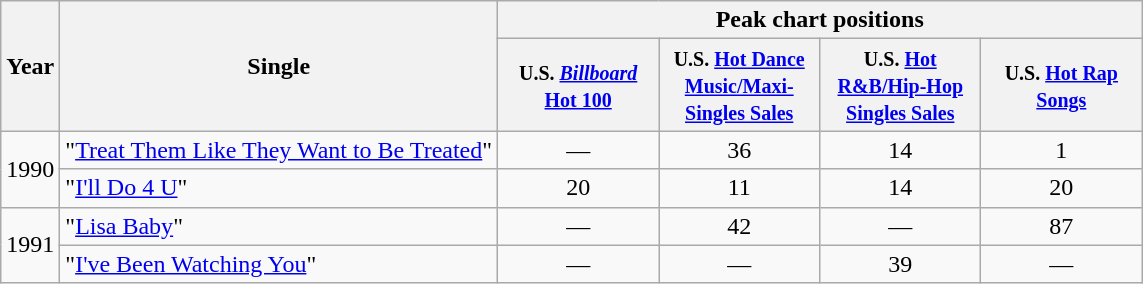<table class="wikitable">
<tr>
<th rowspan="2">Year</th>
<th rowspan="2">Single</th>
<th colspan="6">Peak chart positions</th>
</tr>
<tr>
<th width="100"><small>U.S. <a href='#'><em>Billboard</em> Hot 100</a></small></th>
<th width="100"><small>U.S. <a href='#'>Hot Dance Music/Maxi-Singles Sales</a></small></th>
<th width="100"><small>U.S. <a href='#'>Hot R&B/Hip-Hop Singles Sales</a></small></th>
<th width="100"><small>U.S. <a href='#'>Hot Rap Songs</a></small></th>
</tr>
<tr>
<td align="center" rowspan="2">1990</td>
<td align="left">"<a href='#'>Treat Them Like They Want to Be Treated</a>"</td>
<td align="center">—</td>
<td align="center">36</td>
<td align="center">14</td>
<td align="center">1</td>
</tr>
<tr>
<td align="left">"<a href='#'>I'll Do 4 U</a>"</td>
<td align="center">20</td>
<td align="center">11</td>
<td align="center">14</td>
<td align="center">20</td>
</tr>
<tr>
<td align="center" rowspan="2">1991</td>
<td align="left">"<a href='#'>Lisa Baby</a>"</td>
<td align="center">—</td>
<td align="center">42</td>
<td align="center">—</td>
<td align="center">87</td>
</tr>
<tr>
<td align="left">"<a href='#'>I've Been Watching You</a>"</td>
<td align="center">—</td>
<td align="center">—</td>
<td align="center">39</td>
<td align="center">—</td>
</tr>
</table>
